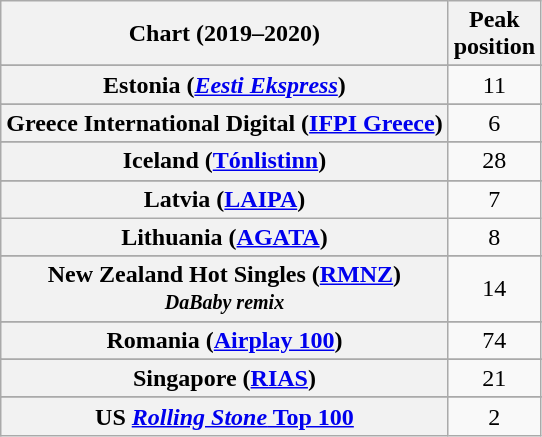<table class="wikitable sortable plainrowheaders" style="text-align:center">
<tr>
<th scope="col">Chart (2019–2020)</th>
<th scope="col">Peak<br>position</th>
</tr>
<tr>
</tr>
<tr>
</tr>
<tr>
</tr>
<tr>
</tr>
<tr>
</tr>
<tr>
</tr>
<tr>
</tr>
<tr>
</tr>
<tr>
<th scope="row">Estonia (<em><a href='#'>Eesti Ekspress</a></em>)</th>
<td>11</td>
</tr>
<tr>
</tr>
<tr>
</tr>
<tr>
<th scope="row">Greece International Digital (<a href='#'>IFPI Greece</a>)</th>
<td>6</td>
</tr>
<tr>
</tr>
<tr>
<th scope="row">Iceland (<a href='#'>Tónlistinn</a>)</th>
<td>28</td>
</tr>
<tr>
</tr>
<tr>
<th scope="row">Latvia (<a href='#'>LAIPA</a>)</th>
<td>7</td>
</tr>
<tr>
<th scope="row">Lithuania (<a href='#'>AGATA</a>)</th>
<td>8</td>
</tr>
<tr>
</tr>
<tr>
</tr>
<tr>
<th scope="row">New Zealand Hot Singles (<a href='#'>RMNZ</a>)<br><small><em>DaBaby remix</em></small></th>
<td>14</td>
</tr>
<tr>
</tr>
<tr>
</tr>
<tr>
<th scope="row">Romania (<a href='#'>Airplay 100</a>)</th>
<td>74</td>
</tr>
<tr>
</tr>
<tr>
<th scope="row">Singapore (<a href='#'>RIAS</a>)</th>
<td>21</td>
</tr>
<tr>
</tr>
<tr>
</tr>
<tr>
</tr>
<tr>
</tr>
<tr>
</tr>
<tr>
</tr>
<tr>
</tr>
<tr>
</tr>
<tr>
</tr>
<tr>
</tr>
<tr>
<th scope="row">US <a href='#'><em>Rolling Stone</em> Top 100</a></th>
<td>2</td>
</tr>
</table>
